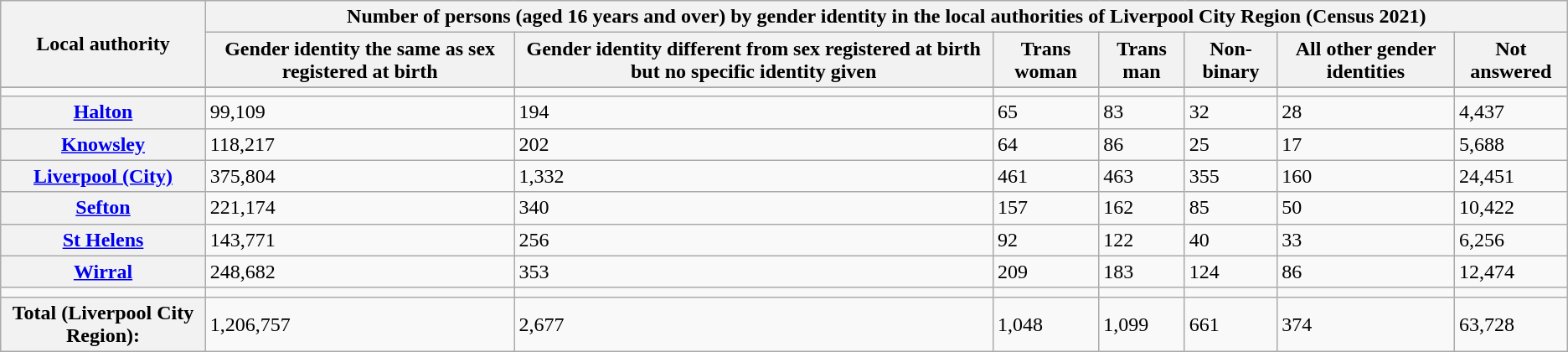<table class="wikitable sortable">
<tr>
<th rowspan="2">Local authority</th>
<th colspan="9">Number of persons (aged 16 years and over) by gender identity in the local authorities of Liverpool City Region (Census 2021)</th>
</tr>
<tr>
<th colspan="1">Gender identity the same as sex registered at birth</th>
<th colspan="1">Gender identity different from sex registered at birth but no specific identity given</th>
<th colspan="1">Trans woman</th>
<th colspan="1">Trans man</th>
<th colspan="1">Non-binary</th>
<th colspan="1">All other gender identities</th>
<th colspan="1">Not answered</th>
</tr>
<tr>
</tr>
<tr>
<td></td>
<td></td>
<td></td>
<td></td>
<td></td>
<td></td>
<td></td>
<td></td>
</tr>
<tr>
<th><a href='#'>Halton</a></th>
<td>99,109</td>
<td>194</td>
<td>65</td>
<td>83</td>
<td>32</td>
<td>28</td>
<td>4,437</td>
</tr>
<tr>
<th><a href='#'>Knowsley</a></th>
<td>118,217</td>
<td>202</td>
<td>64</td>
<td>86</td>
<td>25</td>
<td>17</td>
<td>5,688</td>
</tr>
<tr>
<th><a href='#'>Liverpool (City)</a></th>
<td>375,804</td>
<td>1,332</td>
<td>461</td>
<td>463</td>
<td>355</td>
<td>160</td>
<td>24,451</td>
</tr>
<tr>
<th><a href='#'>Sefton</a></th>
<td>221,174</td>
<td>340</td>
<td>157</td>
<td>162</td>
<td>85</td>
<td>50</td>
<td>10,422</td>
</tr>
<tr>
<th><a href='#'>St Helens</a></th>
<td>143,771</td>
<td>256</td>
<td>92</td>
<td>122</td>
<td>40</td>
<td>33</td>
<td>6,256</td>
</tr>
<tr>
<th><a href='#'>Wirral</a></th>
<td>248,682</td>
<td>353</td>
<td>209</td>
<td>183</td>
<td>124</td>
<td>86</td>
<td>12,474</td>
</tr>
<tr>
<td></td>
<td></td>
<td></td>
<td></td>
<td></td>
<td></td>
<td></td>
<td></td>
</tr>
<tr>
<th>Total (Liverpool City Region):</th>
<td>1,206,757</td>
<td>2,677</td>
<td>1,048</td>
<td>1,099</td>
<td>661</td>
<td>374</td>
<td>63,728</td>
</tr>
</table>
